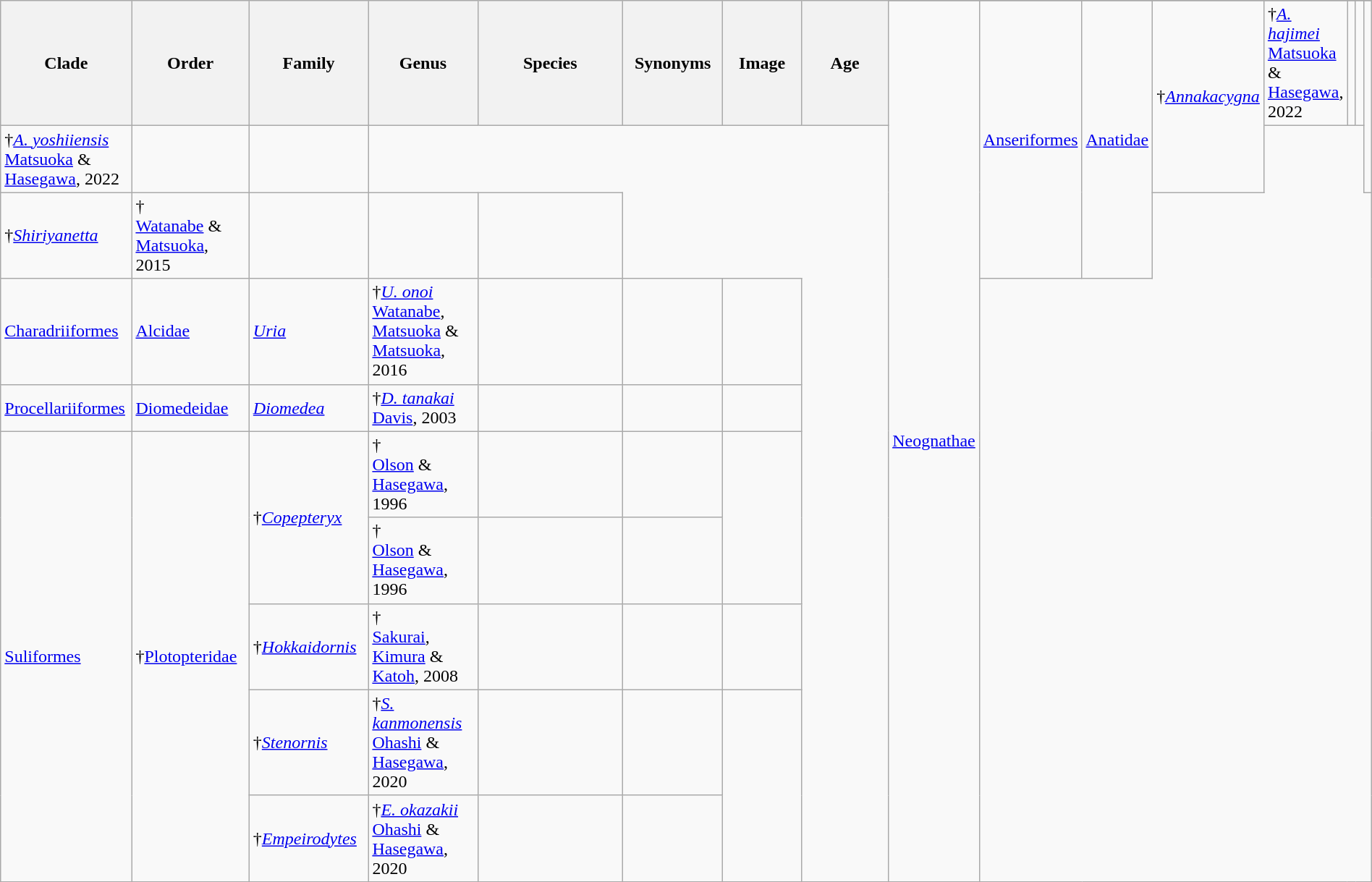<table class="wikitable sortable"  style="width:100%;">
<tr>
<th width="10%" rowspan="2">Clade</th>
<th width="10%" rowspan="2">Order</th>
<th width="10%" rowspan="2">Family</th>
<th width="10%" rowspan="2">Genus</th>
<th width="25%" rowspan="2">Species</th>
<th width="10%" rowspan="2">Synonyms</th>
<th width="10%" rowspan="2" class="unsortable">Image</th>
<th width="15%" rowspan="2">Age</th>
</tr>
<tr>
<td rowspan="10"><a href='#'>Neognathae</a></td>
<td rowspan="3"><a href='#'>Anseriformes</a></td>
<td rowspan="3"><a href='#'>Anatidae</a></td>
<td rowspan="2">†<em><a href='#'>Annakacygna</a></em></td>
<td>†<em><a href='#'>A. hajimei</a></em><br><a href='#'>Matsuoka</a> & <a href='#'>Hasegawa</a>, 2022</td>
<td></td>
<td></td>
<td rowspan="2"></td>
</tr>
<tr>
<td>†<em><a href='#'>A. yoshiiensis</a></em><br><a href='#'>Matsuoka</a> & <a href='#'>Hasegawa</a>, 2022</td>
<td></td>
<td></td>
</tr>
<tr>
<td>†<em><a href='#'>Shiriyanetta</a></em></td>
<td>†<em></em><br><a href='#'>Watanabe</a> & <a href='#'>Matsuoka</a>, 2015</td>
<td></td>
<td></td>
<td></td>
</tr>
<tr>
<td><a href='#'>Charadriiformes</a></td>
<td><a href='#'>Alcidae</a></td>
<td><em><a href='#'>Uria</a></em></td>
<td>†<em><a href='#'>U. onoi</a></em><br><a href='#'>Watanabe</a>, <a href='#'>Matsuoka</a> & <a href='#'>Matsuoka</a>, 2016</td>
<td></td>
<td></td>
<td></td>
</tr>
<tr>
<td><a href='#'>Procellariiformes</a></td>
<td><a href='#'>Diomedeidae</a></td>
<td><em><a href='#'>Diomedea</a></em></td>
<td>†<em><a href='#'>D. tanakai</a></em><br><a href='#'>Davis</a>, 2003</td>
<td></td>
<td></td>
<td></td>
</tr>
<tr>
<td rowspan="5"><a href='#'>Suliformes</a></td>
<td rowspan="5">†<a href='#'>Plotopteridae</a></td>
<td rowspan="2">†<em><a href='#'>Copepteryx</a></em></td>
<td>†<em></em><br><a href='#'>Olson</a> & <a href='#'>Hasegawa</a>, 1996</td>
<td></td>
<td></td>
<td rowspan="2"></td>
</tr>
<tr>
<td>†<em></em><br><a href='#'>Olson</a> & <a href='#'>Hasegawa</a>, 1996</td>
<td></td>
<td></td>
</tr>
<tr>
<td>†<em><a href='#'>Hokkaidornis</a></em></td>
<td>†<em></em><br><a href='#'>Sakurai</a>, <a href='#'>Kimura</a> & <a href='#'>Katoh</a>, 2008</td>
<td></td>
<td></td>
<td></td>
</tr>
<tr>
<td>†<em><a href='#'>Stenornis</a></em></td>
<td>†<em><a href='#'>S. kanmonensis</a></em><br><a href='#'>Ohashi</a> & <a href='#'>Hasegawa</a>, 2020</td>
<td></td>
<td></td>
<td rowspan="2"></td>
</tr>
<tr>
<td>†<em><a href='#'>Empeirodytes</a></em></td>
<td>†<em><a href='#'>E. okazakii</a></em><br><a href='#'>Ohashi</a> & <a href='#'>Hasegawa</a>, 2020</td>
<td></td>
<td></td>
</tr>
<tr>
</tr>
</table>
